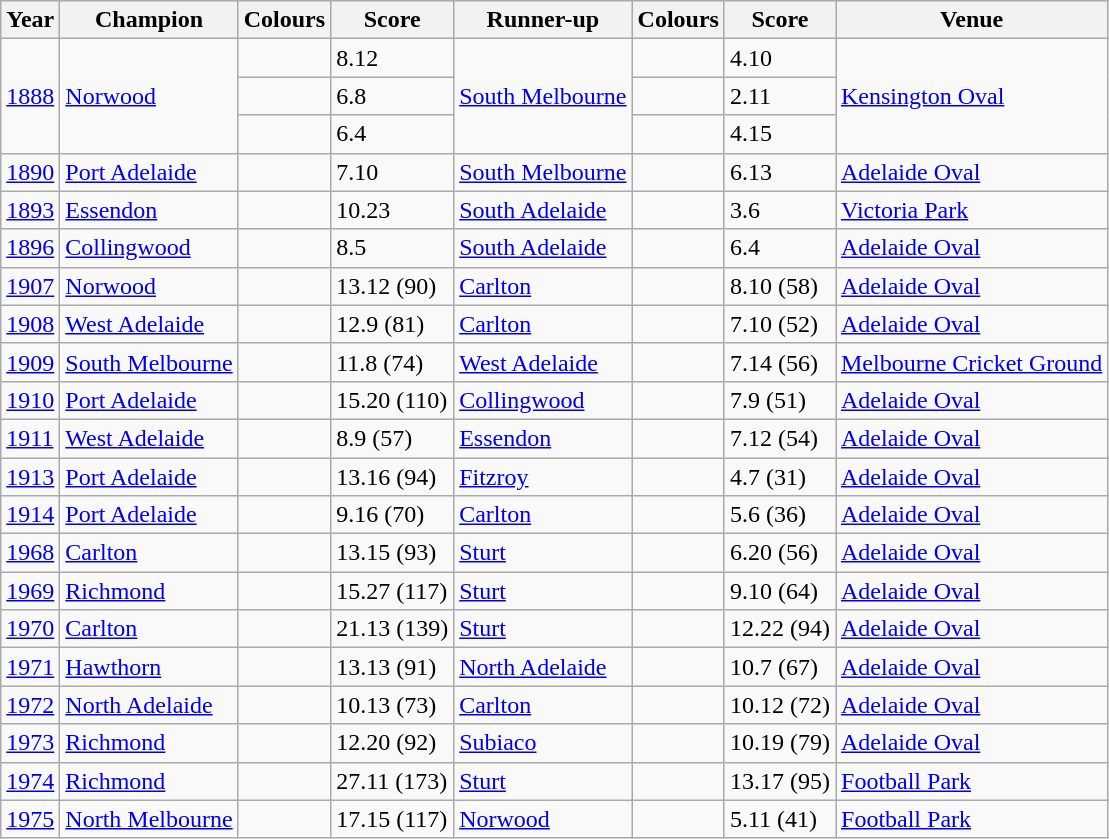<table class="wikitable sortable">
<tr>
<th width=0px>Year</th>
<th width=0px>Champion</th>
<th width=0px>Colours</th>
<th width=0px>Score</th>
<th width=0px>Runner-up</th>
<th width=0px>Colours</th>
<th width=0px>Score</th>
<th width=0px>Venue</th>
</tr>
<tr>
<td rowspan="3"><a href='#'>1888</a></td>
<td rowspan="3"><a href='#'>Norwood</a></td>
<td></td>
<td>8.12</td>
<td rowspan="3"><a href='#'>South Melbourne</a></td>
<td></td>
<td>4.10</td>
<td rowspan="3"><a href='#'>Kensington Oval</a></td>
</tr>
<tr>
<td></td>
<td>6.8</td>
<td></td>
<td>2.11</td>
</tr>
<tr>
<td></td>
<td>6.4</td>
<td></td>
<td>4.15</td>
</tr>
<tr>
<td><a href='#'>1890</a></td>
<td><a href='#'>Port Adelaide</a></td>
<td></td>
<td>7.10</td>
<td><a href='#'>South Melbourne</a></td>
<td></td>
<td>6.13</td>
<td><a href='#'>Adelaide Oval</a></td>
</tr>
<tr>
<td><a href='#'>1893</a></td>
<td><a href='#'>Essendon</a></td>
<td></td>
<td>10.23</td>
<td><a href='#'>South Adelaide</a></td>
<td></td>
<td>3.6</td>
<td><a href='#'>Victoria Park</a></td>
</tr>
<tr>
<td><a href='#'>1896</a></td>
<td><a href='#'>Collingwood</a></td>
<td></td>
<td>8.5</td>
<td><a href='#'>South Adelaide</a></td>
<td></td>
<td>6.4</td>
<td><a href='#'>Adelaide Oval</a></td>
</tr>
<tr>
<td><a href='#'>1907</a></td>
<td><a href='#'>Norwood</a></td>
<td></td>
<td>13.12 (90)</td>
<td><a href='#'>Carlton</a></td>
<td></td>
<td>8.10 (58)</td>
<td><a href='#'>Adelaide Oval</a></td>
</tr>
<tr>
<td><a href='#'>1908</a></td>
<td><a href='#'>West Adelaide</a></td>
<td></td>
<td>12.9 (81)</td>
<td><a href='#'>Carlton</a></td>
<td></td>
<td>7.10 (52)</td>
<td><a href='#'>Adelaide Oval</a></td>
</tr>
<tr>
<td><a href='#'>1909</a></td>
<td><a href='#'>South Melbourne</a></td>
<td></td>
<td>11.8 (74)</td>
<td><a href='#'>West Adelaide</a></td>
<td></td>
<td>7.14 (56)</td>
<td><a href='#'>Melbourne Cricket Ground</a></td>
</tr>
<tr>
<td><a href='#'>1910</a></td>
<td><a href='#'>Port Adelaide</a></td>
<td></td>
<td>15.20 (110)</td>
<td><a href='#'>Collingwood</a></td>
<td></td>
<td>7.9 (51)</td>
<td><a href='#'>Adelaide Oval</a></td>
</tr>
<tr>
<td><a href='#'>1911</a></td>
<td><a href='#'>West Adelaide</a></td>
<td></td>
<td>8.9 (57)</td>
<td><a href='#'>Essendon</a></td>
<td></td>
<td>7.12 (54)</td>
<td><a href='#'>Adelaide Oval</a></td>
</tr>
<tr>
<td><a href='#'>1913</a></td>
<td><a href='#'>Port Adelaide</a></td>
<td></td>
<td>13.16 (94)</td>
<td><a href='#'>Fitzroy</a></td>
<td></td>
<td>4.7 (31)</td>
<td><a href='#'>Adelaide Oval</a></td>
</tr>
<tr>
<td><a href='#'>1914</a></td>
<td><a href='#'>Port Adelaide</a></td>
<td></td>
<td>9.16 (70)</td>
<td><a href='#'>Carlton</a></td>
<td></td>
<td>5.6 (36)</td>
<td><a href='#'>Adelaide Oval</a></td>
</tr>
<tr>
<td><a href='#'>1968</a></td>
<td><a href='#'>Carlton</a></td>
<td></td>
<td>13.15 (93)</td>
<td><a href='#'>Sturt</a></td>
<td></td>
<td>6.20 (56)</td>
<td><a href='#'>Adelaide Oval</a></td>
</tr>
<tr>
<td><a href='#'>1969</a></td>
<td><a href='#'>Richmond</a></td>
<td></td>
<td>15.27 (117)</td>
<td><a href='#'>Sturt</a></td>
<td></td>
<td>9.10 (64)</td>
<td><a href='#'>Adelaide Oval</a></td>
</tr>
<tr>
<td><a href='#'>1970</a></td>
<td><a href='#'>Carlton</a></td>
<td></td>
<td>21.13 (139)</td>
<td><a href='#'>Sturt</a></td>
<td></td>
<td>12.22 (94)</td>
<td><a href='#'>Adelaide Oval</a></td>
</tr>
<tr>
<td><a href='#'>1971</a></td>
<td><a href='#'>Hawthorn</a></td>
<td></td>
<td>13.13 (91)</td>
<td><a href='#'>North Adelaide</a></td>
<td></td>
<td>10.7 (67)</td>
<td><a href='#'>Adelaide Oval</a></td>
</tr>
<tr>
<td><a href='#'>1972</a></td>
<td><a href='#'>North Adelaide</a></td>
<td></td>
<td>10.13 (73)</td>
<td><a href='#'>Carlton</a></td>
<td></td>
<td>10.12 (72)</td>
<td><a href='#'>Adelaide Oval</a></td>
</tr>
<tr>
<td><a href='#'>1973</a></td>
<td><a href='#'>Richmond</a></td>
<td></td>
<td>12.20 (92)</td>
<td><a href='#'>Subiaco</a></td>
<td></td>
<td>10.19 (79)</td>
<td><a href='#'>Adelaide Oval</a></td>
</tr>
<tr>
<td><a href='#'>1974</a></td>
<td><a href='#'>Richmond</a></td>
<td></td>
<td>27.11 (173)</td>
<td><a href='#'>Sturt</a></td>
<td></td>
<td>13.17 (95)</td>
<td><a href='#'>Football Park</a></td>
</tr>
<tr>
<td><a href='#'>1975</a></td>
<td><a href='#'>North Melbourne</a></td>
<td></td>
<td>17.15 (117)</td>
<td><a href='#'>Norwood</a></td>
<td></td>
<td>5.11 (41)</td>
<td><a href='#'>Football Park</a></td>
</tr>
</table>
